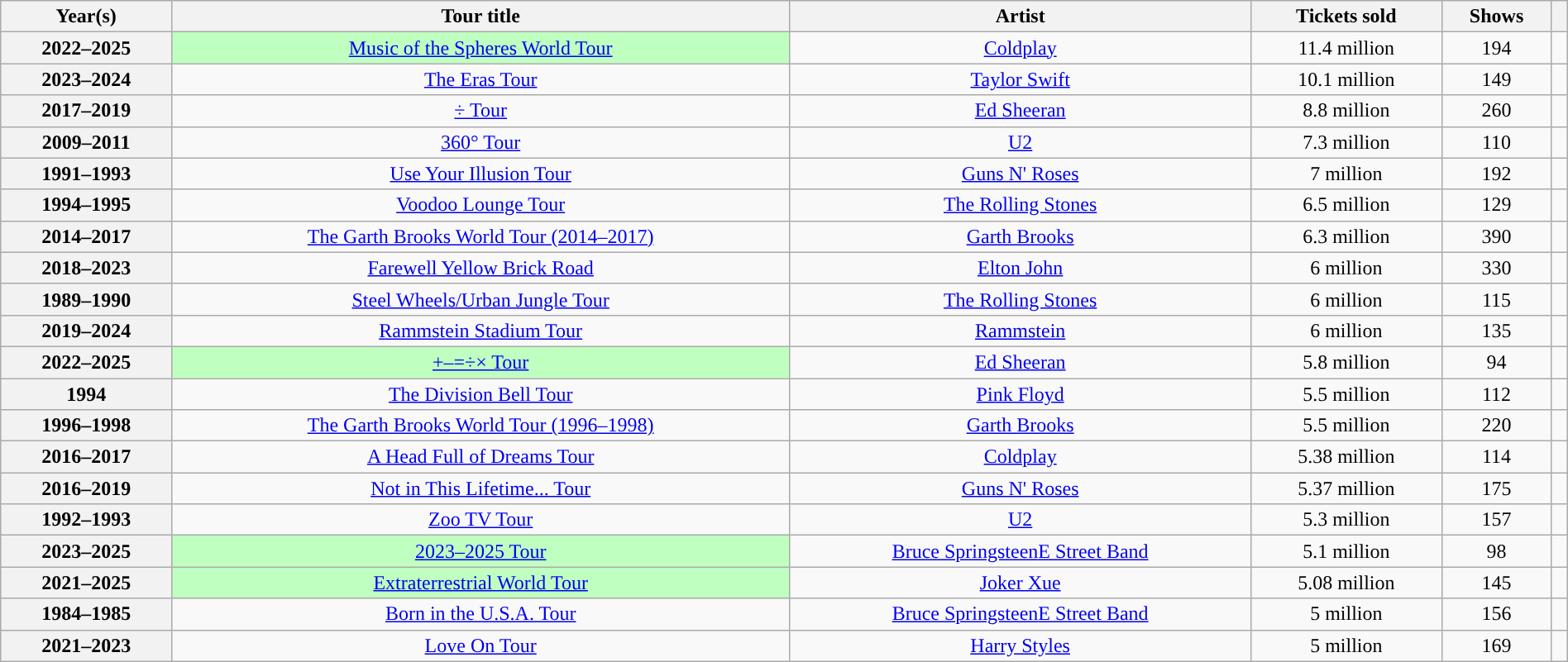<table class="wikitable sortable plainrowheaders" style="text-align:center;" width=100%>
<tr>
<th scope="col">Year(s)</th>
<th scope="col">Tour title</th>
<th scope="col">Artist</th>
<th scope="col">Tickets sold</th>
<th scope="col">Shows</th>
<th scope="col" class="unsortable"></th>
</tr>
<tr>
<th scope="row" style="text-align:center;">2022–2025</th>
<td style="text-align:center; background:#BFFFC0;"><a href='#'>Music of the Spheres World Tour</a> </td>
<td><a href='#'>Coldplay</a></td>
<td style="text-align:center;">11.4 million</td>
<td style="text-align:center;">194</td>
<td style="text-align:center;"></td>
</tr>
<tr>
<th scope="row" style="text-align:center;">2023–2024</th>
<td><a href='#'>The Eras Tour</a></td>
<td><a href='#'>Taylor Swift</a></td>
<td>10.1 million</td>
<td>149</td>
<td></td>
</tr>
<tr>
<th scope="row" style="text-align:center;">2017–2019</th>
<td><a href='#'>÷ Tour</a></td>
<td><a href='#'>Ed Sheeran</a></td>
<td style="text-align:center;">8.8 million</td>
<td style="text-align:center;">260</td>
<td style="text-align:center;"></td>
</tr>
<tr>
<th scope="row" style="text-align:center;">2009–2011</th>
<td><a href='#'>360° Tour</a></td>
<td><a href='#'>U2</a></td>
<td style="text-align:center;">7.3 million</td>
<td style="text-align:center;">110</td>
<td style="text-align:center;"></td>
</tr>
<tr>
<th scope="row" style="text-align:center;">1991–1993</th>
<td><a href='#'>Use Your Illusion Tour</a></td>
<td><a href='#'>Guns N' Roses</a></td>
<td style="text-align:center;">7 million</td>
<td style="text-align:center;">192</td>
<td style="text-align:center;"></td>
</tr>
<tr>
<th scope="row" style=text-align:center;">1994–1995</th>
<td><a href='#'>Voodoo Lounge Tour</a></td>
<td><a href='#'>The Rolling Stones</a></td>
<td style="text-align:center;">6.5 million</td>
<td style="text-align:center;">129</td>
<td style="text-align:center;"></td>
</tr>
<tr>
<th scope="row" style=text-align:center;">2014–2017</th>
<td><a href='#'>The Garth Brooks World Tour (2014–2017)</a></td>
<td><a href='#'>Garth Brooks</a></td>
<td style="text-align:center;">6.3 million</td>
<td style="text-align:center;">390</td>
<td style="text-align:center;"></td>
</tr>
<tr>
<th scope="row" style=text-align:center;">2018–2023</th>
<td><a href='#'>Farewell Yellow Brick Road</a></td>
<td><a href='#'>Elton John</a></td>
<td style="text-align:center;">6 million</td>
<td style="text-align:center;">330</td>
<td style="text-align:center;"></td>
</tr>
<tr>
<th scope="row" style=text-align:center;">1989–1990</th>
<td><a href='#'>Steel Wheels/Urban Jungle Tour</a></td>
<td><a href='#'>The Rolling Stones</a></td>
<td style="text-align:center;">6 million</td>
<td style="text-align:center;">115</td>
<td style="text-align:center;"></td>
</tr>
<tr>
<th scope="row" style=text-align:center;">2019–2024</th>
<td><a href='#'>Rammstein Stadium Tour</a></td>
<td><a href='#'>Rammstein</a></td>
<td style="text-align:center;">6 million</td>
<td style="text-align:center;">135</td>
<td></td>
</tr>
<tr>
<th scope="row" style=text-align:center;">2022–2025</th>
<td style="text-align:center; background:#BFFFC0;"><a href='#'>+–=÷× Tour</a> </td>
<td><a href='#'>Ed Sheeran</a></td>
<td style="text-align:center; ">5.8 million</td>
<td style="text-align:center; ">94</td>
<td></td>
</tr>
<tr>
<th scope="row" style=text-align:center;">1994</th>
<td><a href='#'>The Division Bell Tour</a></td>
<td><a href='#'>Pink Floyd</a></td>
<td style="text-align:center;">5.5 million</td>
<td style="text-align:center;">112</td>
<td style="text-align:center;"></td>
</tr>
<tr>
<th scope="row" style=text-align:center;">1996–1998</th>
<td><a href='#'>The Garth Brooks World Tour (1996–1998)</a></td>
<td><a href='#'>Garth Brooks</a></td>
<td style="text-align:center;">5.5 million</td>
<td style="text-align:center;">220</td>
<td style="text-align:center;"></td>
</tr>
<tr>
<th scope="row" style=text-align:center;">2016–2017</th>
<td><a href='#'>A Head Full of Dreams Tour</a></td>
<td><a href='#'>Coldplay</a></td>
<td style="text-align:center;">5.38 million</td>
<td style="text-align:center;">114</td>
<td style="text-align:center;"></td>
</tr>
<tr>
<th scope="row" style=text-align:center;">2016–2019</th>
<td><a href='#'>Not in This Lifetime... Tour</a></td>
<td><a href='#'>Guns N' Roses</a></td>
<td style="text-align:center;">5.37 million</td>
<td style="text-align:center;">175</td>
<td style="text-align:center;"></td>
</tr>
<tr>
<th scope="row" style=text-align:center;">1992–1993</th>
<td><a href='#'>Zoo TV Tour</a></td>
<td><a href='#'>U2</a></td>
<td style="text-align:center;">5.3 million</td>
<td style="text-align:center;">157</td>
<td style="text-align:center;"></td>
</tr>
<tr>
<th scope="row" style=text-align:center;">2023–2025</th>
<td style="text-align:center; background:#BFFFC0;"><a href='#'>2023–2025 Tour</a> </td>
<td><a href='#'>Bruce Springsteen</a><a href='#'>E Street Band</a></td>
<td style="text-align:center;">5.1 million</td>
<td style="text-align:center;">98</td>
<td style="text-align:center;"></td>
</tr>
<tr>
<th scope="row" style="text-align:center;">2021–2025</th>
<td style="text-align:center; background:#BFFFC0;"><a href='#'>Extraterrestrial World Tour</a> </td>
<td><a href='#'>Joker Xue</a></td>
<td style="text-align:center;">5.08 million</td>
<td style="text-align:center;">145</td>
<td style="text-align:center;"></td>
</tr>
<tr>
<th scope="row" style=text-align:center;">1984–1985</th>
<td><a href='#'>Born in the U.S.A. Tour</a></td>
<td><a href='#'>Bruce Springsteen</a><a href='#'>E Street Band</a></td>
<td style="text-align:center;">5 million</td>
<td style="text-align:center;">156</td>
<td style="text-align:center;"></td>
</tr>
<tr>
<th scope="row" style=text-align:center;">2021–2023</th>
<td><a href='#'>Love On Tour</a></td>
<td><a href='#'>Harry Styles</a></td>
<td style="text-align:center;">5 million</td>
<td style="text-align:center;">169</td>
<td style="text-align:center;"></td>
</tr>
</table>
